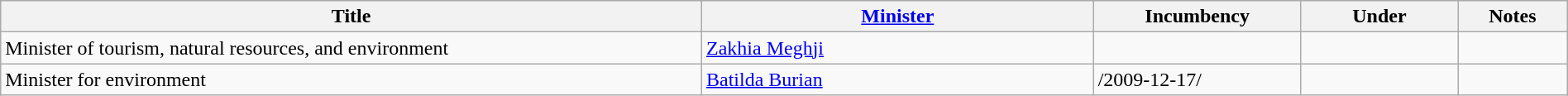<table class="wikitable" style="width:100%;">
<tr>
<th>Title</th>
<th style="width:25%;"><a href='#'>Minister</a></th>
<th style="width:160px;">Incumbency</th>
<th style="width:10%;">Under</th>
<th style="width:7%;">Notes</th>
</tr>
<tr>
<td>Minister of tourism, natural resources, and environment</td>
<td><a href='#'>Zakhia Meghji</a></td>
<td></td>
<td></td>
<td></td>
</tr>
<tr>
<td>Minister for environment</td>
<td><a href='#'>Batilda Burian</a></td>
<td>/2009-12-17/</td>
<td></td>
<td></td>
</tr>
</table>
